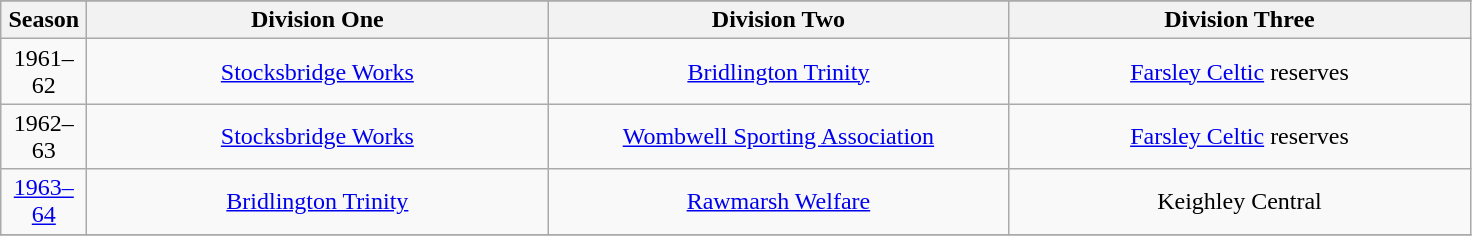<table class="wikitable" style="text-align: center">
<tr>
</tr>
<tr>
<th width=50>Season</th>
<th width=300>Division One</th>
<th width=300>Division Two</th>
<th width=300>Division Three</th>
</tr>
<tr>
<td>1961–62</td>
<td><a href='#'>Stocksbridge Works</a></td>
<td><a href='#'>Bridlington Trinity</a></td>
<td><a href='#'>Farsley Celtic</a> reserves</td>
</tr>
<tr>
<td>1962–63</td>
<td><a href='#'>Stocksbridge Works</a></td>
<td><a href='#'>Wombwell Sporting Association</a></td>
<td><a href='#'>Farsley Celtic</a> reserves</td>
</tr>
<tr>
<td><a href='#'>1963–64</a></td>
<td><a href='#'>Bridlington Trinity</a></td>
<td><a href='#'>Rawmarsh Welfare</a></td>
<td>Keighley Central</td>
</tr>
<tr>
</tr>
</table>
